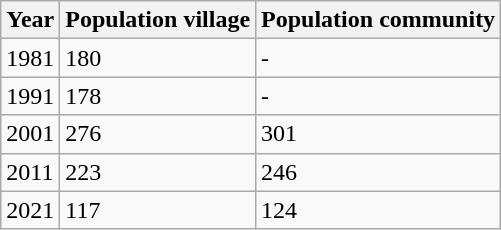<table class="wikitable">
<tr>
<th>Year</th>
<th>Population village</th>
<th>Population community</th>
</tr>
<tr>
<td>1981</td>
<td>180</td>
<td>-</td>
</tr>
<tr>
<td>1991</td>
<td>178</td>
<td>-</td>
</tr>
<tr>
<td>2001</td>
<td>276</td>
<td>301</td>
</tr>
<tr>
<td>2011</td>
<td>223</td>
<td>246</td>
</tr>
<tr>
<td>2021</td>
<td>117</td>
<td>124</td>
</tr>
</table>
